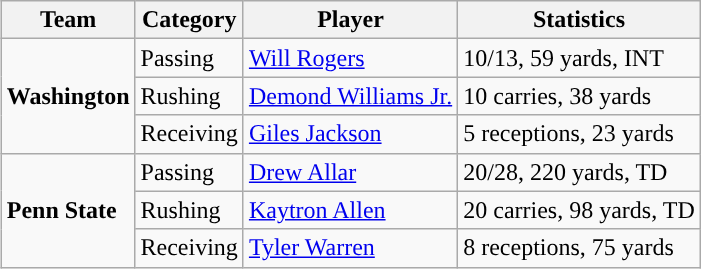<table class="wikitable" style="float: right;">
<tr>
<th>Team</th>
<th>Category</th>
<th>Player</th>
<th>Statistics</th>
</tr>
<tr>
<td rowspan=3><strong>Washington</strong></td>
<td>Passing</td>
<td><a href='#'>Will Rogers</a></td>
<td>10/13, 59 yards, INT</td>
</tr>
<tr>
<td>Rushing</td>
<td><a href='#'>Demond Williams Jr.</a></td>
<td>10 carries, 38 yards</td>
</tr>
<tr>
<td>Receiving</td>
<td><a href='#'>Giles Jackson</a></td>
<td>5 receptions, 23 yards</td>
</tr>
<tr>
<td rowspan=3><strong>Penn State</strong></td>
<td>Passing</td>
<td><a href='#'>Drew Allar</a></td>
<td>20/28, 220 yards, TD</td>
</tr>
<tr>
<td>Rushing</td>
<td><a href='#'>Kaytron Allen</a></td>
<td>20 carries, 98 yards, TD</td>
</tr>
<tr>
<td>Receiving</td>
<td><a href='#'>Tyler Warren</a></td>
<td>8 receptions, 75 yards</td>
</tr>
</table>
